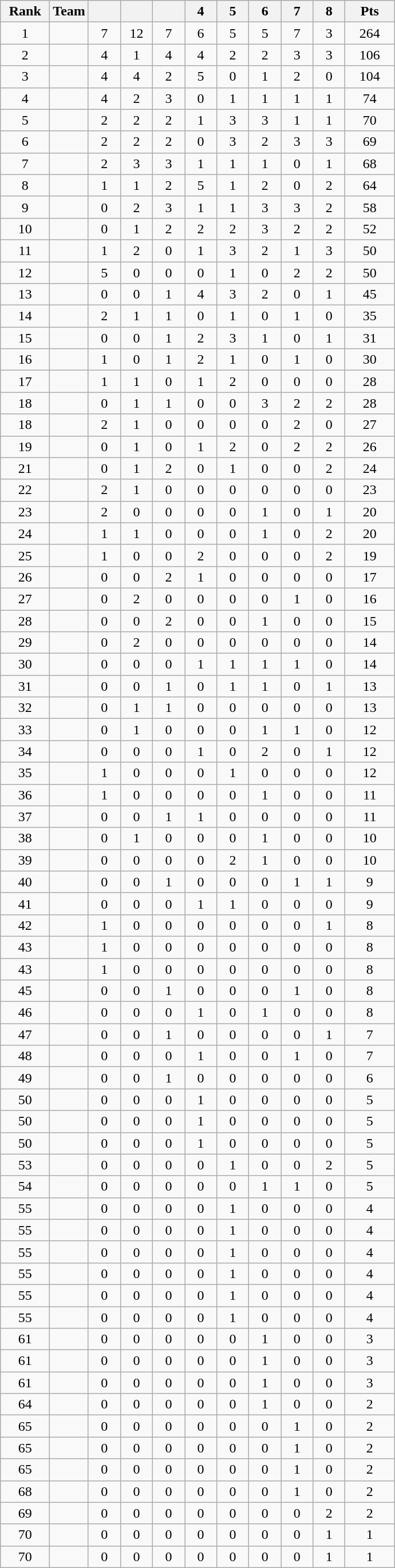<table class="wikitable sortable" style="text-align:center;">
<tr>
<th width="50">Rank</th>
<th>Team</th>
<th width="30"></th>
<th width="30"></th>
<th width="30"></th>
<th width="30">4</th>
<th width="30">5</th>
<th width="30">6</th>
<th width="30">7</th>
<th width="30">8</th>
<th width="50">Pts</th>
</tr>
<tr>
<td>1</td>
<td align=left></td>
<td>7</td>
<td>12</td>
<td>7</td>
<td>6</td>
<td>5</td>
<td>5</td>
<td>7</td>
<td>3</td>
<td>264</td>
</tr>
<tr>
<td>2</td>
<td align=left></td>
<td>4</td>
<td>1</td>
<td>4</td>
<td>4</td>
<td>2</td>
<td>2</td>
<td>3</td>
<td>3</td>
<td>106</td>
</tr>
<tr>
<td>3</td>
<td align=left></td>
<td>4</td>
<td>4</td>
<td>2</td>
<td>5</td>
<td>0</td>
<td>1</td>
<td>2</td>
<td>0</td>
<td>104</td>
</tr>
<tr>
<td>4</td>
<td align=left></td>
<td>4</td>
<td>2</td>
<td>3</td>
<td>0</td>
<td>1</td>
<td>1</td>
<td>1</td>
<td>1</td>
<td>74</td>
</tr>
<tr>
<td>5</td>
<td align=left></td>
<td>2</td>
<td>2</td>
<td>2</td>
<td>1</td>
<td>3</td>
<td>3</td>
<td>1</td>
<td>1</td>
<td>70</td>
</tr>
<tr>
<td>6</td>
<td align=left></td>
<td>2</td>
<td>2</td>
<td>2</td>
<td>0</td>
<td>3</td>
<td>2</td>
<td>3</td>
<td>3</td>
<td>69</td>
</tr>
<tr>
<td>7</td>
<td align=left></td>
<td>2</td>
<td>3</td>
<td>3</td>
<td>1</td>
<td>1</td>
<td>1</td>
<td>0</td>
<td>1</td>
<td>68</td>
</tr>
<tr>
<td>8</td>
<td align=left></td>
<td>1</td>
<td>1</td>
<td>2</td>
<td>5</td>
<td>1</td>
<td>2</td>
<td>0</td>
<td>2</td>
<td>64</td>
</tr>
<tr>
<td>9</td>
<td align=left></td>
<td>0</td>
<td>2</td>
<td>3</td>
<td>1</td>
<td>1</td>
<td>3</td>
<td>3</td>
<td>2</td>
<td>58</td>
</tr>
<tr>
<td>10</td>
<td align=left></td>
<td>0</td>
<td>1</td>
<td>2</td>
<td>2</td>
<td>2</td>
<td>3</td>
<td>2</td>
<td>2</td>
<td>52</td>
</tr>
<tr>
<td>11</td>
<td align=left></td>
<td>1</td>
<td>2</td>
<td>0</td>
<td>1</td>
<td>3</td>
<td>2</td>
<td>1</td>
<td>3</td>
<td>50</td>
</tr>
<tr>
<td>12</td>
<td align=left></td>
<td>5</td>
<td>0</td>
<td>0</td>
<td>0</td>
<td>1</td>
<td>0</td>
<td>2</td>
<td>2</td>
<td>50</td>
</tr>
<tr>
<td>13</td>
<td align=left></td>
<td>0</td>
<td>0</td>
<td>1</td>
<td>4</td>
<td>3</td>
<td>2</td>
<td>0</td>
<td>1</td>
<td>45</td>
</tr>
<tr>
<td>14</td>
<td align=left></td>
<td>2</td>
<td>1</td>
<td>1</td>
<td>0</td>
<td>1</td>
<td>0</td>
<td>1</td>
<td>0</td>
<td>35</td>
</tr>
<tr>
<td>15</td>
<td align=left></td>
<td>0</td>
<td>0</td>
<td>1</td>
<td>2</td>
<td>3</td>
<td>1</td>
<td>0</td>
<td>1</td>
<td>31</td>
</tr>
<tr>
<td>16</td>
<td align=left></td>
<td>1</td>
<td>0</td>
<td>1</td>
<td>2</td>
<td>1</td>
<td>0</td>
<td>1</td>
<td>0</td>
<td>30</td>
</tr>
<tr>
<td>17</td>
<td align=left></td>
<td>1</td>
<td>1</td>
<td>0</td>
<td>1</td>
<td>2</td>
<td>0</td>
<td>0</td>
<td>0</td>
<td>28</td>
</tr>
<tr>
<td>18</td>
<td align=left></td>
<td>0</td>
<td>1</td>
<td>1</td>
<td>0</td>
<td>0</td>
<td>3</td>
<td>2</td>
<td>2</td>
<td>28</td>
</tr>
<tr>
<td>18</td>
<td align=left></td>
<td>2</td>
<td>1</td>
<td>0</td>
<td>0</td>
<td>0</td>
<td>0</td>
<td>2</td>
<td>0</td>
<td>27</td>
</tr>
<tr>
<td>19</td>
<td align=left></td>
<td>0</td>
<td>1</td>
<td>0</td>
<td>1</td>
<td>2</td>
<td>0</td>
<td>2</td>
<td>2</td>
<td>26</td>
</tr>
<tr>
<td>21</td>
<td align=left></td>
<td>0</td>
<td>1</td>
<td>2</td>
<td>0</td>
<td>1</td>
<td>0</td>
<td>0</td>
<td>2</td>
<td>24</td>
</tr>
<tr>
<td>22</td>
<td align=left></td>
<td>2</td>
<td>1</td>
<td>0</td>
<td>0</td>
<td>0</td>
<td>0</td>
<td>0</td>
<td>0</td>
<td>23</td>
</tr>
<tr>
<td>23</td>
<td align=left></td>
<td>2</td>
<td>0</td>
<td>0</td>
<td>0</td>
<td>0</td>
<td>1</td>
<td>0</td>
<td>1</td>
<td>20</td>
</tr>
<tr>
<td>24</td>
<td align=left></td>
<td>1</td>
<td>1</td>
<td>0</td>
<td>0</td>
<td>0</td>
<td>1</td>
<td>0</td>
<td>2</td>
<td>20</td>
</tr>
<tr>
<td>25</td>
<td align=left></td>
<td>1</td>
<td>0</td>
<td>0</td>
<td>2</td>
<td>0</td>
<td>0</td>
<td>0</td>
<td>2</td>
<td>19</td>
</tr>
<tr>
<td>26</td>
<td align=left></td>
<td>0</td>
<td>0</td>
<td>2</td>
<td>1</td>
<td>0</td>
<td>0</td>
<td>0</td>
<td>0</td>
<td>17</td>
</tr>
<tr>
<td>27</td>
<td align=left></td>
<td>0</td>
<td>2</td>
<td>0</td>
<td>0</td>
<td>0</td>
<td>0</td>
<td>1</td>
<td>0</td>
<td>16</td>
</tr>
<tr>
<td>28</td>
<td align=left></td>
<td>0</td>
<td>0</td>
<td>2</td>
<td>0</td>
<td>0</td>
<td>1</td>
<td>0</td>
<td>0</td>
<td>15</td>
</tr>
<tr>
<td>29</td>
<td align=left></td>
<td>0</td>
<td>2</td>
<td>0</td>
<td>0</td>
<td>0</td>
<td>0</td>
<td>0</td>
<td>0</td>
<td>14</td>
</tr>
<tr>
<td>30</td>
<td align=left></td>
<td>0</td>
<td>0</td>
<td>0</td>
<td>1</td>
<td>1</td>
<td>1</td>
<td>1</td>
<td>0</td>
<td>14</td>
</tr>
<tr>
<td>31</td>
<td align=left></td>
<td>0</td>
<td>0</td>
<td>1</td>
<td>0</td>
<td>1</td>
<td>1</td>
<td>0</td>
<td>1</td>
<td>13</td>
</tr>
<tr>
<td>32</td>
<td align=left></td>
<td>0</td>
<td>1</td>
<td>1</td>
<td>0</td>
<td>0</td>
<td>0</td>
<td>0</td>
<td>0</td>
<td>13</td>
</tr>
<tr>
<td>33</td>
<td align=left></td>
<td>0</td>
<td>1</td>
<td>0</td>
<td>0</td>
<td>0</td>
<td>1</td>
<td>1</td>
<td>0</td>
<td>12</td>
</tr>
<tr>
<td>34</td>
<td align=left></td>
<td>0</td>
<td>0</td>
<td>0</td>
<td>1</td>
<td>0</td>
<td>2</td>
<td>0</td>
<td>1</td>
<td>12</td>
</tr>
<tr>
<td>35</td>
<td align=left></td>
<td>1</td>
<td>0</td>
<td>0</td>
<td>0</td>
<td>1</td>
<td>0</td>
<td>0</td>
<td>0</td>
<td>12</td>
</tr>
<tr>
<td>36</td>
<td align=left></td>
<td>1</td>
<td>0</td>
<td>0</td>
<td>0</td>
<td>0</td>
<td>1</td>
<td>0</td>
<td>0</td>
<td>11</td>
</tr>
<tr>
<td>37</td>
<td align=left></td>
<td>0</td>
<td>0</td>
<td>1</td>
<td>1</td>
<td>0</td>
<td>0</td>
<td>0</td>
<td>0</td>
<td>11</td>
</tr>
<tr>
<td>38</td>
<td align=left></td>
<td>0</td>
<td>1</td>
<td>0</td>
<td>0</td>
<td>0</td>
<td>1</td>
<td>0</td>
<td>0</td>
<td>10</td>
</tr>
<tr>
<td>39</td>
<td align=left></td>
<td>0</td>
<td>0</td>
<td>0</td>
<td>0</td>
<td>2</td>
<td>1</td>
<td>0</td>
<td>0</td>
<td>10</td>
</tr>
<tr>
<td>40</td>
<td align=left></td>
<td>0</td>
<td>0</td>
<td>1</td>
<td>0</td>
<td>0</td>
<td>0</td>
<td>1</td>
<td>1</td>
<td>9</td>
</tr>
<tr>
<td>41</td>
<td align=left></td>
<td>0</td>
<td>0</td>
<td>0</td>
<td>1</td>
<td>1</td>
<td>0</td>
<td>0</td>
<td>0</td>
<td>9</td>
</tr>
<tr>
<td>42</td>
<td align=left></td>
<td>1</td>
<td>0</td>
<td>0</td>
<td>0</td>
<td>0</td>
<td>0</td>
<td>0</td>
<td>1</td>
<td>8</td>
</tr>
<tr>
<td>43</td>
<td align=left></td>
<td>1</td>
<td>0</td>
<td>0</td>
<td>0</td>
<td>0</td>
<td>0</td>
<td>0</td>
<td>0</td>
<td>8</td>
</tr>
<tr>
<td>43</td>
<td align=left></td>
<td>1</td>
<td>0</td>
<td>0</td>
<td>0</td>
<td>0</td>
<td>0</td>
<td>0</td>
<td>0</td>
<td>8</td>
</tr>
<tr>
<td>45</td>
<td align=left></td>
<td>0</td>
<td>0</td>
<td>1</td>
<td>0</td>
<td>0</td>
<td>0</td>
<td>1</td>
<td>0</td>
<td>8</td>
</tr>
<tr>
<td>46</td>
<td align=left></td>
<td>0</td>
<td>0</td>
<td>0</td>
<td>1</td>
<td>0</td>
<td>1</td>
<td>0</td>
<td>0</td>
<td>8</td>
</tr>
<tr>
<td>47</td>
<td align=left></td>
<td>0</td>
<td>0</td>
<td>1</td>
<td>0</td>
<td>0</td>
<td>0</td>
<td>0</td>
<td>1</td>
<td>7</td>
</tr>
<tr>
<td>48</td>
<td align=left></td>
<td>0</td>
<td>0</td>
<td>0</td>
<td>1</td>
<td>0</td>
<td>0</td>
<td>1</td>
<td>0</td>
<td>7</td>
</tr>
<tr>
<td>49</td>
<td align=left></td>
<td>0</td>
<td>0</td>
<td>1</td>
<td>0</td>
<td>0</td>
<td>0</td>
<td>0</td>
<td>0</td>
<td>6</td>
</tr>
<tr>
<td>50</td>
<td align=left></td>
<td>0</td>
<td>0</td>
<td>0</td>
<td>1</td>
<td>0</td>
<td>0</td>
<td>0</td>
<td>0</td>
<td>5</td>
</tr>
<tr>
<td>50</td>
<td align=left></td>
<td>0</td>
<td>0</td>
<td>0</td>
<td>1</td>
<td>0</td>
<td>0</td>
<td>0</td>
<td>0</td>
<td>5</td>
</tr>
<tr>
<td>50</td>
<td align=left></td>
<td>0</td>
<td>0</td>
<td>0</td>
<td>1</td>
<td>0</td>
<td>0</td>
<td>0</td>
<td>0</td>
<td>5</td>
</tr>
<tr>
<td>53</td>
<td align=left></td>
<td>0</td>
<td>0</td>
<td>0</td>
<td>0</td>
<td>1</td>
<td>0</td>
<td>0</td>
<td>2</td>
<td>5</td>
</tr>
<tr>
<td>54</td>
<td align=left></td>
<td>0</td>
<td>0</td>
<td>0</td>
<td>0</td>
<td>0</td>
<td>1</td>
<td>1</td>
<td>0</td>
<td>5</td>
</tr>
<tr>
<td>55</td>
<td align=left></td>
<td>0</td>
<td>0</td>
<td>0</td>
<td>0</td>
<td>1</td>
<td>0</td>
<td>0</td>
<td>0</td>
<td>4</td>
</tr>
<tr>
<td>55</td>
<td align=left></td>
<td>0</td>
<td>0</td>
<td>0</td>
<td>0</td>
<td>1</td>
<td>0</td>
<td>0</td>
<td>0</td>
<td>4</td>
</tr>
<tr>
<td>55</td>
<td align=left></td>
<td>0</td>
<td>0</td>
<td>0</td>
<td>0</td>
<td>1</td>
<td>0</td>
<td>0</td>
<td>0</td>
<td>4</td>
</tr>
<tr>
<td>55</td>
<td align=left></td>
<td>0</td>
<td>0</td>
<td>0</td>
<td>0</td>
<td>1</td>
<td>0</td>
<td>0</td>
<td>0</td>
<td>4</td>
</tr>
<tr>
<td>55</td>
<td align=left></td>
<td>0</td>
<td>0</td>
<td>0</td>
<td>0</td>
<td>1</td>
<td>0</td>
<td>0</td>
<td>0</td>
<td>4</td>
</tr>
<tr>
<td>55</td>
<td align=left></td>
<td>0</td>
<td>0</td>
<td>0</td>
<td>0</td>
<td>1</td>
<td>0</td>
<td>0</td>
<td>0</td>
<td>4</td>
</tr>
<tr>
<td>61</td>
<td align=left></td>
<td>0</td>
<td>0</td>
<td>0</td>
<td>0</td>
<td>0</td>
<td>1</td>
<td>0</td>
<td>0</td>
<td>3</td>
</tr>
<tr>
<td>61</td>
<td align=left></td>
<td>0</td>
<td>0</td>
<td>0</td>
<td>0</td>
<td>0</td>
<td>1</td>
<td>0</td>
<td>0</td>
<td>3</td>
</tr>
<tr>
<td>61</td>
<td align=left></td>
<td>0</td>
<td>0</td>
<td>0</td>
<td>0</td>
<td>0</td>
<td>1</td>
<td>0</td>
<td>0</td>
<td>3</td>
</tr>
<tr>
<td>64</td>
<td align=left></td>
<td>0</td>
<td>0</td>
<td>0</td>
<td>0</td>
<td>0</td>
<td>1</td>
<td>0</td>
<td>0</td>
<td>2</td>
</tr>
<tr>
<td>65</td>
<td align=left></td>
<td>0</td>
<td>0</td>
<td>0</td>
<td>0</td>
<td>0</td>
<td>0</td>
<td>1</td>
<td>0</td>
<td>2</td>
</tr>
<tr>
<td>65</td>
<td align=left></td>
<td>0</td>
<td>0</td>
<td>0</td>
<td>0</td>
<td>0</td>
<td>0</td>
<td>1</td>
<td>0</td>
<td>2</td>
</tr>
<tr>
<td>65</td>
<td align=left></td>
<td>0</td>
<td>0</td>
<td>0</td>
<td>0</td>
<td>0</td>
<td>0</td>
<td>1</td>
<td>0</td>
<td>2</td>
</tr>
<tr>
<td>68</td>
<td align=left></td>
<td>0</td>
<td>0</td>
<td>0</td>
<td>0</td>
<td>0</td>
<td>0</td>
<td>1</td>
<td>0</td>
<td>2</td>
</tr>
<tr>
<td>69</td>
<td align=left></td>
<td>0</td>
<td>0</td>
<td>0</td>
<td>0</td>
<td>0</td>
<td>0</td>
<td>0</td>
<td>2</td>
<td>2</td>
</tr>
<tr>
<td>70</td>
<td align=left></td>
<td>0</td>
<td>0</td>
<td>0</td>
<td>0</td>
<td>0</td>
<td>0</td>
<td>0</td>
<td>1</td>
<td>1</td>
</tr>
<tr>
<td>70</td>
<td align=left></td>
<td>0</td>
<td>0</td>
<td>0</td>
<td>0</td>
<td>0</td>
<td>0</td>
<td>0</td>
<td>1</td>
<td>1</td>
</tr>
</table>
